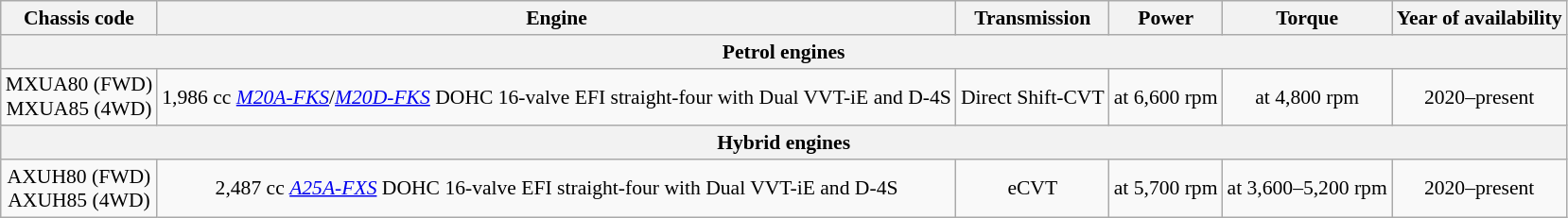<table class="wikitable" style="text-align:center; font-size:90%;">
<tr>
<th>Chassis code</th>
<th>Engine</th>
<th>Transmission</th>
<th>Power</th>
<th>Torque</th>
<th>Year of availability</th>
</tr>
<tr>
<th colspan="7">Petrol engines</th>
</tr>
<tr>
<td>MXUA80 (FWD)<br>MXUA85 (4WD)</td>
<td>1,986 cc <em><a href='#'>M20A-FKS</a></em>/<em><a href='#'>M20D-FKS</a></em> DOHC 16-valve EFI straight-four with Dual VVT-iE and D-4S</td>
<td>Direct Shift-CVT</td>
<td> at 6,600 rpm</td>
<td> at 4,800 rpm</td>
<td>2020–present</td>
</tr>
<tr>
<th colspan="7">Hybrid engines</th>
</tr>
<tr>
<td>AXUH80 (FWD)<br>AXUH85 (4WD)</td>
<td>2,487 cc <em><a href='#'>A25A-FXS</a></em> DOHC 16-valve EFI straight-four with Dual VVT-iE and D-4S</td>
<td>eCVT</td>
<td> at 5,700 rpm</td>
<td> at 3,600–5,200 rpm</td>
<td>2020–present</td>
</tr>
</table>
